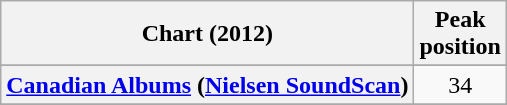<table class="wikitable sortable plainrowheaders">
<tr>
<th scope="col">Chart (2012)</th>
<th scope="col">Peak<br>position</th>
</tr>
<tr>
</tr>
<tr>
</tr>
<tr>
</tr>
<tr>
</tr>
<tr>
<th scope="row"><a href='#'>Canadian Albums</a> (<a href='#'>Nielsen SoundScan</a>)</th>
<td align="center">34</td>
</tr>
<tr>
</tr>
<tr>
</tr>
<tr>
</tr>
<tr>
</tr>
<tr>
</tr>
<tr>
</tr>
<tr>
</tr>
<tr>
</tr>
<tr>
</tr>
<tr>
</tr>
<tr>
</tr>
<tr>
</tr>
</table>
